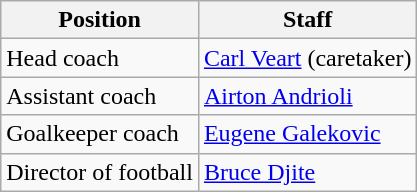<table class="wikitable">
<tr>
<th>Position</th>
<th>Staff</th>
</tr>
<tr>
<td>Head coach</td>
<td> <a href='#'>Carl Veart</a> (caretaker)</td>
</tr>
<tr>
<td>Assistant coach</td>
<td> <a href='#'>Airton Andrioli</a></td>
</tr>
<tr>
<td>Goalkeeper coach</td>
<td> <a href='#'>Eugene Galekovic</a></td>
</tr>
<tr>
<td>Director of football</td>
<td> <a href='#'>Bruce Djite</a></td>
</tr>
</table>
